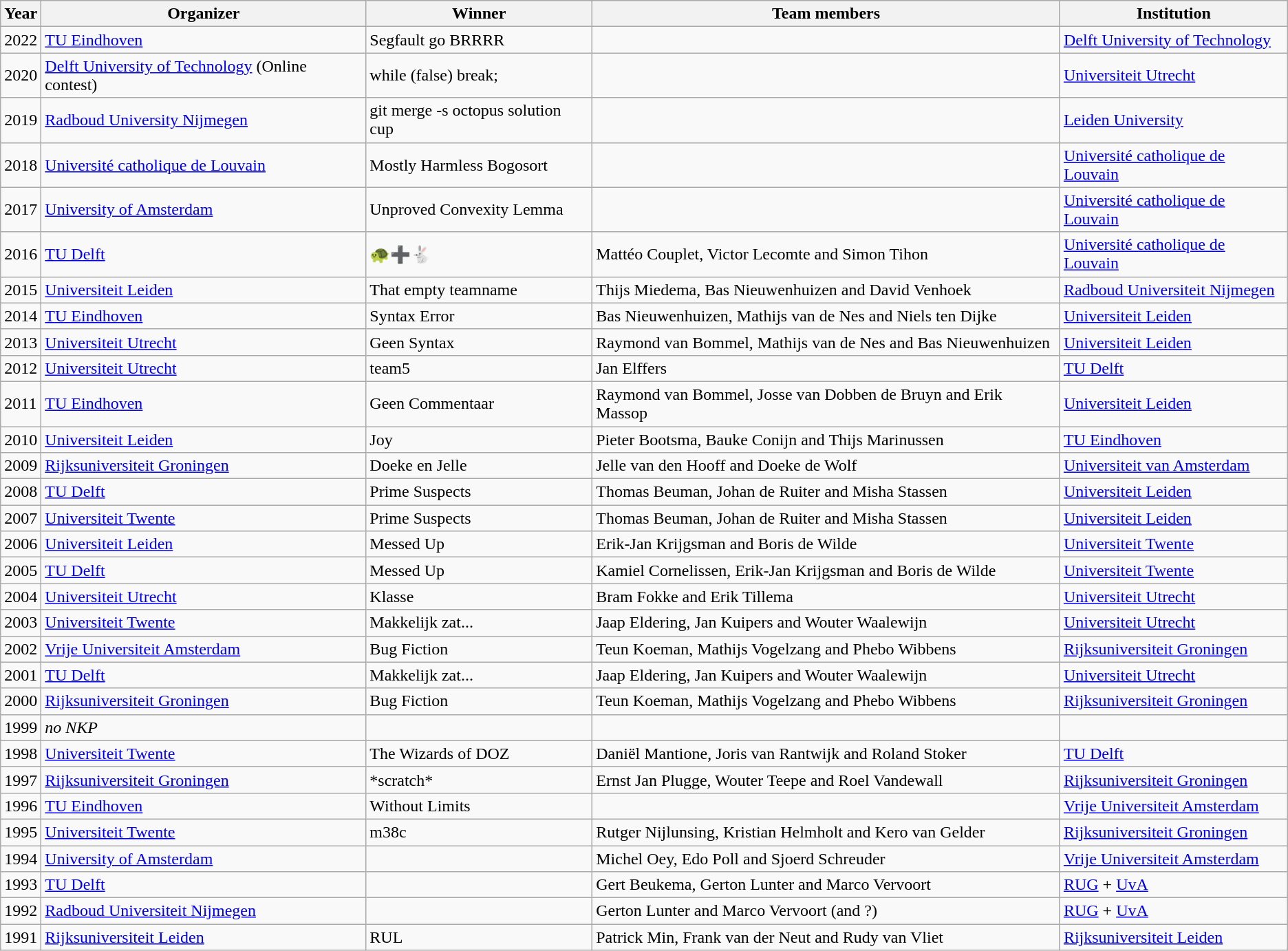<table class="wikitable">
<tr>
<th><strong>Year</strong></th>
<th><strong>Organizer</strong></th>
<th><strong>Winner</strong></th>
<th><strong>Team members</strong></th>
<th><strong>Institution</strong></th>
</tr>
<tr>
<td>2022</td>
<td><a href='#'>TU Eindhoven</a></td>
<td>Segfault go BRRRR</td>
<td></td>
<td><a href='#'>Delft University of Technology</a></td>
</tr>
<tr>
<td>2020</td>
<td><a href='#'>Delft University of Technology</a> (Online contest)</td>
<td>while (false) break;</td>
<td></td>
<td><a href='#'>Universiteit Utrecht</a></td>
</tr>
<tr>
<td>2019</td>
<td><a href='#'>Radboud University Nijmegen</a></td>
<td>git merge -s octopus solution cup</td>
<td></td>
<td><a href='#'>Leiden University</a></td>
</tr>
<tr>
<td>2018</td>
<td><a href='#'>Université catholique de Louvain</a></td>
<td>Mostly Harmless Bogosort</td>
<td></td>
<td><a href='#'>Université catholique de Louvain</a></td>
</tr>
<tr>
<td>2017</td>
<td><a href='#'>University of Amsterdam</a></td>
<td>Unproved Convexity Lemma</td>
<td></td>
<td><a href='#'>Université catholique de Louvain</a></td>
</tr>
<tr>
<td>2016</td>
<td><a href='#'>TU Delft</a></td>
<td>🐢➕🐇</td>
<td>Mattéo Couplet, Victor Lecomte and Simon Tihon</td>
<td><a href='#'>Université catholique de Louvain</a></td>
</tr>
<tr>
<td>2015</td>
<td><a href='#'>Universiteit Leiden</a></td>
<td>That empty teamname</td>
<td>Thijs Miedema, Bas Nieuwenhuizen and David Venhoek</td>
<td><a href='#'>Radboud Universiteit Nijmegen</a></td>
</tr>
<tr>
<td>2014</td>
<td><a href='#'>TU Eindhoven</a></td>
<td>Syntax Error</td>
<td>Bas Nieuwenhuizen, Mathijs van de Nes and Niels ten Dijke</td>
<td><a href='#'>Universiteit Leiden</a></td>
</tr>
<tr>
<td>2013</td>
<td><a href='#'>Universiteit Utrecht</a></td>
<td>Geen Syntax</td>
<td>Raymond van Bommel, Mathijs van de Nes and Bas Nieuwenhuizen</td>
<td><a href='#'>Universiteit Leiden</a></td>
</tr>
<tr>
<td>2012</td>
<td><a href='#'>Universiteit Utrecht</a></td>
<td>team5</td>
<td>Jan Elffers</td>
<td><a href='#'>TU Delft</a></td>
</tr>
<tr>
<td>2011</td>
<td><a href='#'>TU Eindhoven</a></td>
<td>Geen Commentaar</td>
<td>Raymond van Bommel, Josse van Dobben de Bruyn and Erik Massop</td>
<td><a href='#'>Universiteit Leiden</a></td>
</tr>
<tr>
<td>2010</td>
<td><a href='#'>Universiteit Leiden</a></td>
<td>Joy</td>
<td>Pieter Bootsma, Bauke Conijn and Thijs Marinussen</td>
<td><a href='#'>TU Eindhoven</a></td>
</tr>
<tr>
<td>2009</td>
<td><a href='#'>Rijksuniversiteit Groningen</a></td>
<td>Doeke en Jelle</td>
<td>Jelle van den Hooff and Doeke de Wolf</td>
<td><a href='#'>Universiteit van Amsterdam</a></td>
</tr>
<tr>
<td>2008</td>
<td><a href='#'>TU Delft</a></td>
<td>Prime Suspects</td>
<td>Thomas Beuman, Johan de Ruiter and Misha Stassen</td>
<td><a href='#'>Universiteit Leiden</a></td>
</tr>
<tr>
<td>2007</td>
<td><a href='#'>Universiteit Twente</a></td>
<td>Prime Suspects</td>
<td>Thomas Beuman, Johan de Ruiter and Misha Stassen</td>
<td><a href='#'>Universiteit Leiden</a></td>
</tr>
<tr>
<td>2006</td>
<td><a href='#'>Universiteit Leiden</a></td>
<td>Messed Up</td>
<td>Erik-Jan Krijgsman and Boris de Wilde</td>
<td><a href='#'>Universiteit Twente</a></td>
</tr>
<tr>
<td>2005</td>
<td><a href='#'>TU Delft</a></td>
<td>Messed Up</td>
<td>Kamiel Cornelissen, Erik-Jan Krijgsman and Boris de Wilde</td>
<td><a href='#'>Universiteit Twente</a></td>
</tr>
<tr>
<td>2004</td>
<td><a href='#'>Universiteit Utrecht</a></td>
<td>Klasse</td>
<td>Bram Fokke and Erik Tillema</td>
<td><a href='#'>Universiteit Utrecht</a></td>
</tr>
<tr>
<td>2003</td>
<td><a href='#'>Universiteit Twente</a></td>
<td>Makkelijk zat...</td>
<td>Jaap Eldering, Jan Kuipers and Wouter Waalewijn</td>
<td><a href='#'>Universiteit Utrecht</a></td>
</tr>
<tr>
<td>2002</td>
<td><a href='#'>Vrije Universiteit Amsterdam</a></td>
<td>Bug Fiction</td>
<td>Teun Koeman, Mathijs Vogelzang and Phebo Wibbens</td>
<td><a href='#'>Rijksuniversiteit Groningen</a></td>
</tr>
<tr>
<td>2001</td>
<td><a href='#'>TU Delft</a></td>
<td>Makkelijk zat...</td>
<td>Jaap Eldering, Jan Kuipers and Wouter Waalewijn</td>
<td><a href='#'>Universiteit Utrecht</a></td>
</tr>
<tr>
<td>2000</td>
<td><a href='#'>Rijksuniversiteit Groningen</a></td>
<td>Bug Fiction</td>
<td>Teun Koeman, Mathijs Vogelzang and Phebo Wibbens</td>
<td><a href='#'>Rijksuniversiteit Groningen</a></td>
</tr>
<tr>
<td>1999</td>
<td><em>no NKP</em></td>
<td></td>
<td></td>
<td></td>
</tr>
<tr>
<td>1998</td>
<td><a href='#'>Universiteit Twente</a></td>
<td>The Wizards of DOZ</td>
<td>Daniël Mantione, Joris van Rantwijk and Roland Stoker</td>
<td><a href='#'>TU Delft</a></td>
</tr>
<tr>
<td>1997</td>
<td><a href='#'>Rijksuniversiteit Groningen</a></td>
<td>*scratch*</td>
<td>Ernst Jan Plugge, Wouter Teepe and Roel Vandewall</td>
<td><a href='#'>Rijksuniversiteit Groningen</a></td>
</tr>
<tr>
<td>1996</td>
<td><a href='#'>TU Eindhoven</a></td>
<td>Without Limits</td>
<td></td>
<td><a href='#'>Vrije Universiteit Amsterdam</a></td>
</tr>
<tr>
<td>1995</td>
<td><a href='#'>Universiteit Twente</a></td>
<td>m38c</td>
<td>Rutger Nijlunsing, Kristian Helmholt and Kero van Gelder</td>
<td><a href='#'>Rijksuniversiteit Groningen</a></td>
</tr>
<tr>
<td>1994</td>
<td><a href='#'>University of Amsterdam</a></td>
<td></td>
<td>Michel Oey, Edo Poll and Sjoerd Schreuder</td>
<td><a href='#'>Vrije Universiteit Amsterdam</a></td>
</tr>
<tr>
<td>1993</td>
<td><a href='#'>TU Delft</a></td>
<td></td>
<td>Gert Beukema, Gerton Lunter and Marco Vervoort</td>
<td><a href='#'>RUG</a> + <a href='#'>UvA</a></td>
</tr>
<tr>
<td>1992</td>
<td><a href='#'>Radboud Universiteit Nijmegen</a></td>
<td></td>
<td>Gerton Lunter and Marco Vervoort (and ?)</td>
<td><a href='#'>RUG</a> + <a href='#'>UvA</a></td>
</tr>
<tr>
<td>1991</td>
<td><a href='#'>Rijksuniversiteit Leiden</a></td>
<td>RUL</td>
<td>Patrick Min, Frank van der Neut and Rudy van Vliet</td>
<td><a href='#'>Rijksuniversiteit Leiden</a></td>
</tr>
</table>
